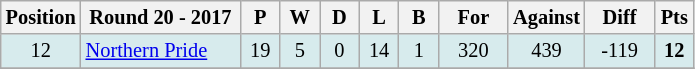<table class="wikitable" style="text-align:center; font-size:85%;">
<tr>
<th width=40 abbr="Position">Position</th>
<th width=100>Round 20 - 2017</th>
<th width=20 abbr="Played">P</th>
<th width=20 abbr="Won">W</th>
<th width=20 abbr="Drawn">D</th>
<th width=20 abbr="Lost">L</th>
<th width=20 abbr="Bye">B</th>
<th width=40 abbr="Points for">For</th>
<th width=40 abbr="Points against">Against</th>
<th width=40 abbr="Points difference">Diff</th>
<th width=20 abbr="Points">Pts</th>
</tr>
<tr style="background: #d7ebed;">
<td>12</td>
<td style="text-align:left;"> <a href='#'>Northern Pride</a></td>
<td>19</td>
<td>5</td>
<td>0</td>
<td>14</td>
<td>1</td>
<td>320</td>
<td>439</td>
<td>-119</td>
<td><strong>12</strong></td>
</tr>
<tr>
</tr>
</table>
